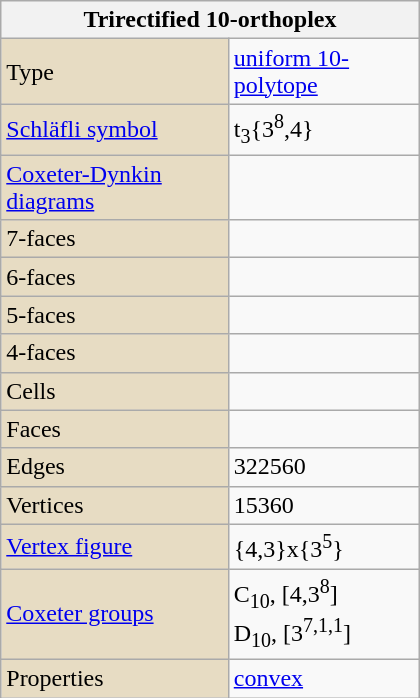<table class="wikitable" align="right" style="margin-left:10px" width="280">
<tr>
<th bgcolor=#e7dcc3 colspan=2>Trirectified 10-orthoplex</th>
</tr>
<tr>
<td bgcolor=#e7dcc3>Type</td>
<td><a href='#'>uniform 10-polytope</a></td>
</tr>
<tr>
<td bgcolor=#e7dcc3><a href='#'>Schläfli symbol</a></td>
<td>t<sub>3</sub>{3<sup>8</sup>,4}</td>
</tr>
<tr>
<td bgcolor=#e7dcc3><a href='#'>Coxeter-Dynkin diagrams</a></td>
<td><br></td>
</tr>
<tr>
<td bgcolor=#e7dcc3>7-faces</td>
<td></td>
</tr>
<tr>
<td bgcolor=#e7dcc3>6-faces</td>
<td></td>
</tr>
<tr>
<td bgcolor=#e7dcc3>5-faces</td>
<td></td>
</tr>
<tr>
<td bgcolor=#e7dcc3>4-faces</td>
<td></td>
</tr>
<tr>
<td bgcolor=#e7dcc3>Cells</td>
<td></td>
</tr>
<tr>
<td bgcolor=#e7dcc3>Faces</td>
<td></td>
</tr>
<tr>
<td bgcolor=#e7dcc3>Edges</td>
<td>322560</td>
</tr>
<tr>
<td bgcolor=#e7dcc3>Vertices</td>
<td>15360</td>
</tr>
<tr>
<td bgcolor=#e7dcc3><a href='#'>Vertex figure</a></td>
<td>{4,3}x{3<sup>5</sup>}</td>
</tr>
<tr>
<td bgcolor=#e7dcc3><a href='#'>Coxeter groups</a></td>
<td>C<sub>10</sub>, [4,3<sup>8</sup>]<br>D<sub>10</sub>, [3<sup>7,1,1</sup>]</td>
</tr>
<tr>
<td bgcolor=#e7dcc3>Properties</td>
<td><a href='#'>convex</a></td>
</tr>
</table>
